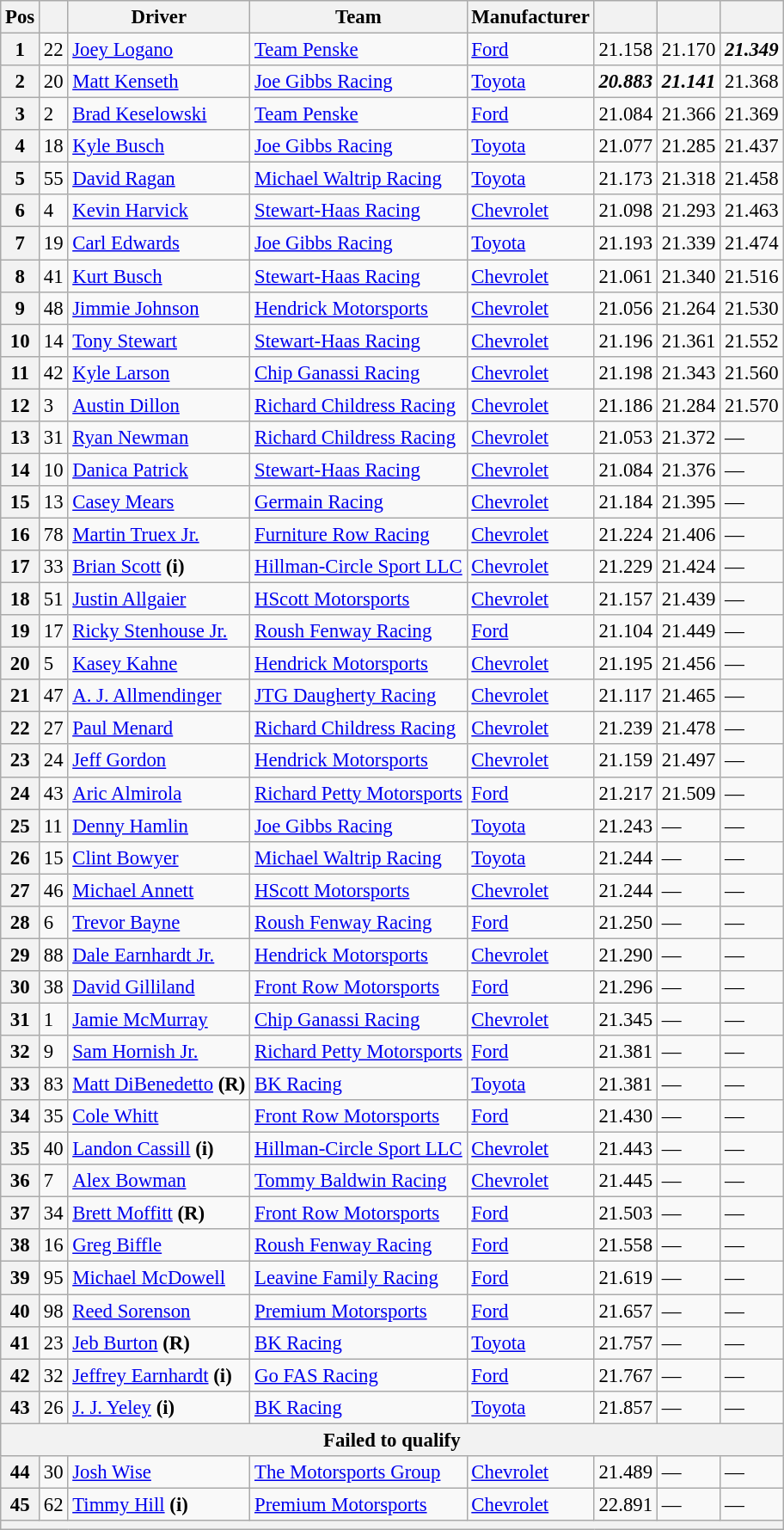<table class="wikitable" style="font-size:95%">
<tr>
<th>Pos</th>
<th></th>
<th>Driver</th>
<th>Team</th>
<th>Manufacturer</th>
<th></th>
<th></th>
<th></th>
</tr>
<tr>
<th>1</th>
<td>22</td>
<td><a href='#'>Joey Logano</a></td>
<td><a href='#'>Team Penske</a></td>
<td><a href='#'>Ford</a></td>
<td>21.158</td>
<td>21.170</td>
<td><strong><em>21.349</em></strong></td>
</tr>
<tr>
<th>2</th>
<td>20</td>
<td><a href='#'>Matt Kenseth</a></td>
<td><a href='#'>Joe Gibbs Racing</a></td>
<td><a href='#'>Toyota</a></td>
<td><strong><em>20.883</em></strong></td>
<td><strong><em>21.141</em></strong></td>
<td>21.368</td>
</tr>
<tr>
<th>3</th>
<td>2</td>
<td><a href='#'>Brad Keselowski</a></td>
<td><a href='#'>Team Penske</a></td>
<td><a href='#'>Ford</a></td>
<td>21.084</td>
<td>21.366</td>
<td>21.369</td>
</tr>
<tr>
<th>4</th>
<td>18</td>
<td><a href='#'>Kyle Busch</a></td>
<td><a href='#'>Joe Gibbs Racing</a></td>
<td><a href='#'>Toyota</a></td>
<td>21.077</td>
<td>21.285</td>
<td>21.437</td>
</tr>
<tr>
<th>5</th>
<td>55</td>
<td><a href='#'>David Ragan</a></td>
<td><a href='#'>Michael Waltrip Racing</a></td>
<td><a href='#'>Toyota</a></td>
<td>21.173</td>
<td>21.318</td>
<td>21.458</td>
</tr>
<tr>
<th>6</th>
<td>4</td>
<td><a href='#'>Kevin Harvick</a></td>
<td><a href='#'>Stewart-Haas Racing</a></td>
<td><a href='#'>Chevrolet</a></td>
<td>21.098</td>
<td>21.293</td>
<td>21.463</td>
</tr>
<tr>
<th>7</th>
<td>19</td>
<td><a href='#'>Carl Edwards</a></td>
<td><a href='#'>Joe Gibbs Racing</a></td>
<td><a href='#'>Toyota</a></td>
<td>21.193</td>
<td>21.339</td>
<td>21.474</td>
</tr>
<tr>
<th>8</th>
<td>41</td>
<td><a href='#'>Kurt Busch</a></td>
<td><a href='#'>Stewart-Haas Racing</a></td>
<td><a href='#'>Chevrolet</a></td>
<td>21.061</td>
<td>21.340</td>
<td>21.516</td>
</tr>
<tr>
<th>9</th>
<td>48</td>
<td><a href='#'>Jimmie Johnson</a></td>
<td><a href='#'>Hendrick Motorsports</a></td>
<td><a href='#'>Chevrolet</a></td>
<td>21.056</td>
<td>21.264</td>
<td>21.530</td>
</tr>
<tr>
<th>10</th>
<td>14</td>
<td><a href='#'>Tony Stewart</a></td>
<td><a href='#'>Stewart-Haas Racing</a></td>
<td><a href='#'>Chevrolet</a></td>
<td>21.196</td>
<td>21.361</td>
<td>21.552</td>
</tr>
<tr>
<th>11</th>
<td>42</td>
<td><a href='#'>Kyle Larson</a></td>
<td><a href='#'>Chip Ganassi Racing</a></td>
<td><a href='#'>Chevrolet</a></td>
<td>21.198</td>
<td>21.343</td>
<td>21.560</td>
</tr>
<tr>
<th>12</th>
<td>3</td>
<td><a href='#'>Austin Dillon</a></td>
<td><a href='#'>Richard Childress Racing</a></td>
<td><a href='#'>Chevrolet</a></td>
<td>21.186</td>
<td>21.284</td>
<td>21.570</td>
</tr>
<tr>
<th>13</th>
<td>31</td>
<td><a href='#'>Ryan Newman</a></td>
<td><a href='#'>Richard Childress Racing</a></td>
<td><a href='#'>Chevrolet</a></td>
<td>21.053</td>
<td>21.372</td>
<td>—</td>
</tr>
<tr>
<th>14</th>
<td>10</td>
<td><a href='#'>Danica Patrick</a></td>
<td><a href='#'>Stewart-Haas Racing</a></td>
<td><a href='#'>Chevrolet</a></td>
<td>21.084</td>
<td>21.376</td>
<td>—</td>
</tr>
<tr>
<th>15</th>
<td>13</td>
<td><a href='#'>Casey Mears</a></td>
<td><a href='#'>Germain Racing</a></td>
<td><a href='#'>Chevrolet</a></td>
<td>21.184</td>
<td>21.395</td>
<td>—</td>
</tr>
<tr>
<th>16</th>
<td>78</td>
<td><a href='#'>Martin Truex Jr.</a></td>
<td><a href='#'>Furniture Row Racing</a></td>
<td><a href='#'>Chevrolet</a></td>
<td>21.224</td>
<td>21.406</td>
<td>—</td>
</tr>
<tr>
<th>17</th>
<td>33</td>
<td><a href='#'>Brian Scott</a> <strong>(i)</strong></td>
<td><a href='#'>Hillman-Circle Sport LLC</a></td>
<td><a href='#'>Chevrolet</a></td>
<td>21.229</td>
<td>21.424</td>
<td>—</td>
</tr>
<tr>
<th>18</th>
<td>51</td>
<td><a href='#'>Justin Allgaier</a></td>
<td><a href='#'>HScott Motorsports</a></td>
<td><a href='#'>Chevrolet</a></td>
<td>21.157</td>
<td>21.439</td>
<td>—</td>
</tr>
<tr>
<th>19</th>
<td>17</td>
<td><a href='#'>Ricky Stenhouse Jr.</a></td>
<td><a href='#'>Roush Fenway Racing</a></td>
<td><a href='#'>Ford</a></td>
<td>21.104</td>
<td>21.449</td>
<td>—</td>
</tr>
<tr>
<th>20</th>
<td>5</td>
<td><a href='#'>Kasey Kahne</a></td>
<td><a href='#'>Hendrick Motorsports</a></td>
<td><a href='#'>Chevrolet</a></td>
<td>21.195</td>
<td>21.456</td>
<td>—</td>
</tr>
<tr>
<th>21</th>
<td>47</td>
<td><a href='#'>A. J. Allmendinger</a></td>
<td><a href='#'>JTG Daugherty Racing</a></td>
<td><a href='#'>Chevrolet</a></td>
<td>21.117</td>
<td>21.465</td>
<td>—</td>
</tr>
<tr>
<th>22</th>
<td>27</td>
<td><a href='#'>Paul Menard</a></td>
<td><a href='#'>Richard Childress Racing</a></td>
<td><a href='#'>Chevrolet</a></td>
<td>21.239</td>
<td>21.478</td>
<td>—</td>
</tr>
<tr>
<th>23</th>
<td>24</td>
<td><a href='#'>Jeff Gordon</a></td>
<td><a href='#'>Hendrick Motorsports</a></td>
<td><a href='#'>Chevrolet</a></td>
<td>21.159</td>
<td>21.497</td>
<td>—</td>
</tr>
<tr>
<th>24</th>
<td>43</td>
<td><a href='#'>Aric Almirola</a></td>
<td><a href='#'>Richard Petty Motorsports</a></td>
<td><a href='#'>Ford</a></td>
<td>21.217</td>
<td>21.509</td>
<td>—</td>
</tr>
<tr>
<th>25</th>
<td>11</td>
<td><a href='#'>Denny Hamlin</a></td>
<td><a href='#'>Joe Gibbs Racing</a></td>
<td><a href='#'>Toyota</a></td>
<td>21.243</td>
<td>—</td>
<td>—</td>
</tr>
<tr>
<th>26</th>
<td>15</td>
<td><a href='#'>Clint Bowyer</a></td>
<td><a href='#'>Michael Waltrip Racing</a></td>
<td><a href='#'>Toyota</a></td>
<td>21.244</td>
<td>—</td>
<td>—</td>
</tr>
<tr>
<th>27</th>
<td>46</td>
<td><a href='#'>Michael Annett</a></td>
<td><a href='#'>HScott Motorsports</a></td>
<td><a href='#'>Chevrolet</a></td>
<td>21.244</td>
<td>—</td>
<td>—</td>
</tr>
<tr>
<th>28</th>
<td>6</td>
<td><a href='#'>Trevor Bayne</a></td>
<td><a href='#'>Roush Fenway Racing</a></td>
<td><a href='#'>Ford</a></td>
<td>21.250</td>
<td>—</td>
<td>—</td>
</tr>
<tr>
<th>29</th>
<td>88</td>
<td><a href='#'>Dale Earnhardt Jr.</a></td>
<td><a href='#'>Hendrick Motorsports</a></td>
<td><a href='#'>Chevrolet</a></td>
<td>21.290</td>
<td>—</td>
<td>—</td>
</tr>
<tr>
<th>30</th>
<td>38</td>
<td><a href='#'>David Gilliland</a></td>
<td><a href='#'>Front Row Motorsports</a></td>
<td><a href='#'>Ford</a></td>
<td>21.296</td>
<td>—</td>
<td>—</td>
</tr>
<tr>
<th>31</th>
<td>1</td>
<td><a href='#'>Jamie McMurray</a></td>
<td><a href='#'>Chip Ganassi Racing</a></td>
<td><a href='#'>Chevrolet</a></td>
<td>21.345</td>
<td>—</td>
<td>—</td>
</tr>
<tr>
<th>32</th>
<td>9</td>
<td><a href='#'>Sam Hornish Jr.</a></td>
<td><a href='#'>Richard Petty Motorsports</a></td>
<td><a href='#'>Ford</a></td>
<td>21.381</td>
<td>—</td>
<td>—</td>
</tr>
<tr>
<th>33</th>
<td>83</td>
<td><a href='#'>Matt DiBenedetto</a> <strong>(R)</strong></td>
<td><a href='#'>BK Racing</a></td>
<td><a href='#'>Toyota</a></td>
<td>21.381</td>
<td>—</td>
<td>—</td>
</tr>
<tr>
<th>34</th>
<td>35</td>
<td><a href='#'>Cole Whitt</a></td>
<td><a href='#'>Front Row Motorsports</a></td>
<td><a href='#'>Ford</a></td>
<td>21.430</td>
<td>—</td>
<td>—</td>
</tr>
<tr>
<th>35</th>
<td>40</td>
<td><a href='#'>Landon Cassill</a> <strong>(i)</strong></td>
<td><a href='#'>Hillman-Circle Sport LLC</a></td>
<td><a href='#'>Chevrolet</a></td>
<td>21.443</td>
<td>—</td>
<td>—</td>
</tr>
<tr>
<th>36</th>
<td>7</td>
<td><a href='#'>Alex Bowman</a></td>
<td><a href='#'>Tommy Baldwin Racing</a></td>
<td><a href='#'>Chevrolet</a></td>
<td>21.445</td>
<td>—</td>
<td>—</td>
</tr>
<tr>
<th>37</th>
<td>34</td>
<td><a href='#'>Brett Moffitt</a> <strong>(R)</strong></td>
<td><a href='#'>Front Row Motorsports</a></td>
<td><a href='#'>Ford</a></td>
<td>21.503</td>
<td>—</td>
<td>—</td>
</tr>
<tr>
<th>38</th>
<td>16</td>
<td><a href='#'>Greg Biffle</a></td>
<td><a href='#'>Roush Fenway Racing</a></td>
<td><a href='#'>Ford</a></td>
<td>21.558</td>
<td>—</td>
<td>—</td>
</tr>
<tr>
<th>39</th>
<td>95</td>
<td><a href='#'>Michael McDowell</a></td>
<td><a href='#'>Leavine Family Racing</a></td>
<td><a href='#'>Ford</a></td>
<td>21.619</td>
<td>—</td>
<td>—</td>
</tr>
<tr>
<th>40</th>
<td>98</td>
<td><a href='#'>Reed Sorenson</a></td>
<td><a href='#'>Premium Motorsports</a></td>
<td><a href='#'>Ford</a></td>
<td>21.657</td>
<td>—</td>
<td>—</td>
</tr>
<tr>
<th>41</th>
<td>23</td>
<td><a href='#'>Jeb Burton</a> <strong>(R)</strong></td>
<td><a href='#'>BK Racing</a></td>
<td><a href='#'>Toyota</a></td>
<td>21.757</td>
<td>—</td>
<td>—</td>
</tr>
<tr>
<th>42</th>
<td>32</td>
<td><a href='#'>Jeffrey Earnhardt</a> <strong>(i)</strong></td>
<td><a href='#'>Go FAS Racing</a></td>
<td><a href='#'>Ford</a></td>
<td>21.767</td>
<td>—</td>
<td>—</td>
</tr>
<tr>
<th>43</th>
<td>26</td>
<td><a href='#'>J. J. Yeley</a> <strong>(i)</strong></td>
<td><a href='#'>BK Racing</a></td>
<td><a href='#'>Toyota</a></td>
<td>21.857</td>
<td>—</td>
<td>—</td>
</tr>
<tr>
<th colspan="8">Failed to qualify</th>
</tr>
<tr>
<th>44</th>
<td>30</td>
<td><a href='#'>Josh Wise</a></td>
<td><a href='#'>The Motorsports Group</a></td>
<td><a href='#'>Chevrolet</a></td>
<td>21.489</td>
<td>—</td>
<td>—</td>
</tr>
<tr>
<th>45</th>
<td>62</td>
<td><a href='#'>Timmy Hill</a> <strong>(i)</strong></td>
<td><a href='#'>Premium Motorsports</a></td>
<td><a href='#'>Chevrolet</a></td>
<td>22.891</td>
<td>—</td>
<td>—</td>
</tr>
<tr>
<th colspan="8"></th>
</tr>
</table>
